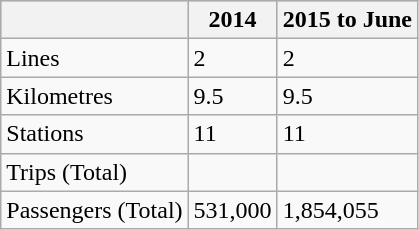<table class="wikitable">
<tr style="background:lightblue;">
<th></th>
<th>2014</th>
<th>2015 to June</th>
</tr>
<tr>
<td>Lines</td>
<td>2</td>
<td>2</td>
</tr>
<tr>
<td>Kilometres</td>
<td>9.5</td>
<td>9.5</td>
</tr>
<tr>
<td>Stations</td>
<td>11</td>
<td>11</td>
</tr>
<tr>
<td>Trips (Total)</td>
<td></td>
<td></td>
</tr>
<tr>
<td>Passengers (Total)</td>
<td>531,000</td>
<td>1,854,055</td>
</tr>
</table>
